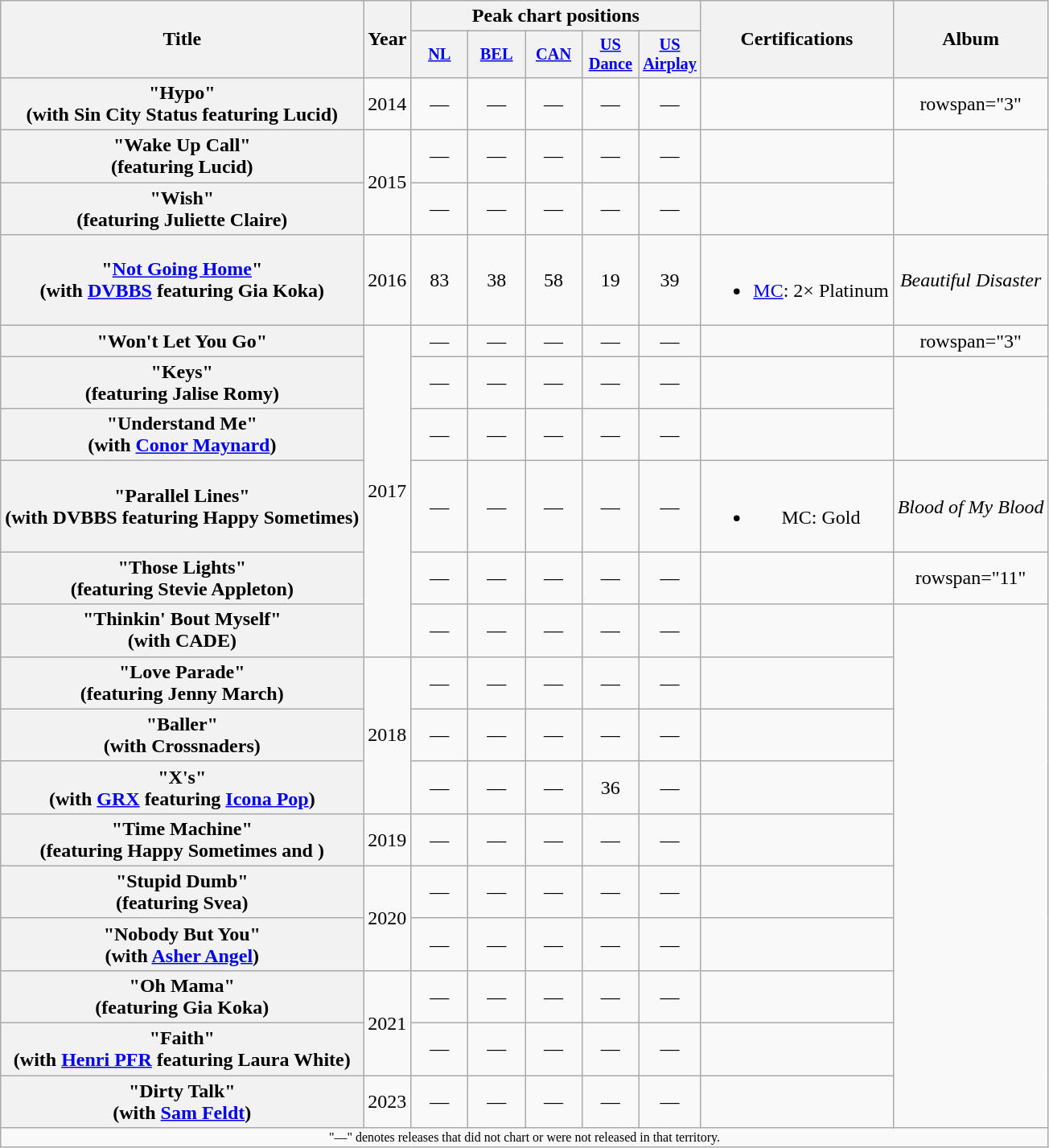<table class="wikitable plainrowheaders" style="text-align:center;">
<tr>
<th rowspan="2" scope="col">Title</th>
<th rowspan="2" scope="col">Year</th>
<th colspan="5">Peak chart positions</th>
<th rowspan="2" scope="col">Certifications</th>
<th rowspan="2" scope="col">Album</th>
</tr>
<tr>
<th scope="col" style="width:3em;font-size:85%;"><a href='#'>NL</a></th>
<th scope="col" style="width:3em;font-size:85%;"><a href='#'>BEL</a></th>
<th scope="col" style="width:3em;font-size:85%;"><a href='#'>CAN</a></th>
<th scope="col" style="width:3em;font-size:85%;"><a href='#'>US</a><br><a href='#'>Dance</a></th>
<th scope="col" style="width:3em;font-size:85%;"><a href='#'>US</a><br><a href='#'>Airplay</a></th>
</tr>
<tr>
<th scope="row">"Hypo"<br><span>(with Sin City Status featuring Lucid)</span></th>
<td>2014</td>
<td>—</td>
<td>—</td>
<td>—</td>
<td>—</td>
<td>—</td>
<td></td>
<td>rowspan="3" </td>
</tr>
<tr>
<th scope="row">"Wake Up Call"<br><span>(featuring Lucid)</span></th>
<td rowspan="2">2015</td>
<td>—</td>
<td>—</td>
<td>—</td>
<td>—</td>
<td>—</td>
<td></td>
</tr>
<tr>
<th scope="row">"Wish"<br><span>(featuring Juliette Claire)</span></th>
<td>—</td>
<td>—</td>
<td>—</td>
<td>—</td>
<td>—</td>
<td></td>
</tr>
<tr>
<th scope="row">"<a href='#'>Not Going Home</a>"<br><span>(with <a href='#'>DVBBS</a> featuring Gia Koka)</span></th>
<td>2016</td>
<td>83<br></td>
<td>38<br></td>
<td>58<br></td>
<td>19<br></td>
<td>39<br></td>
<td><br><ul><li><a href='#'>MC</a>: 2× Platinum</li></ul></td>
<td><em>Beautiful Disaster</em></td>
</tr>
<tr>
<th scope="row">"Won't Let You Go"</th>
<td rowspan="6">2017</td>
<td>—</td>
<td>—</td>
<td>—</td>
<td>—</td>
<td>—</td>
<td></td>
<td>rowspan="3" </td>
</tr>
<tr>
<th scope="row">"Keys"<br><span>(featuring Jalise Romy)</span></th>
<td>—</td>
<td>—</td>
<td>—</td>
<td>—</td>
<td>—</td>
<td></td>
</tr>
<tr>
<th scope="row">"Understand Me"<br><span>(with <a href='#'>Conor Maynard</a>)</span></th>
<td>—</td>
<td>—</td>
<td>—</td>
<td>—</td>
<td>—</td>
<td></td>
</tr>
<tr>
<th scope="row">"Parallel Lines"<br><span>(with DVBBS featuring Happy Sometimes)</span></th>
<td>—</td>
<td>—</td>
<td>—</td>
<td>—</td>
<td>—</td>
<td><br><ul><li>MC: Gold</li></ul></td>
<td><em>Blood of My Blood</em></td>
</tr>
<tr>
<th scope="row">"Those Lights"<br><span>(featuring Stevie Appleton)</span></th>
<td>—</td>
<td>—</td>
<td>—</td>
<td>—</td>
<td>—</td>
<td></td>
<td>rowspan="11" </td>
</tr>
<tr>
<th scope="row">"Thinkin' Bout Myself"<br><span>(with CADE)</span></th>
<td>—</td>
<td>—</td>
<td>—</td>
<td>—</td>
<td>—</td>
<td></td>
</tr>
<tr>
<th scope="row">"Love Parade"<br><span>(featuring Jenny March)</span></th>
<td rowspan="3">2018</td>
<td>—</td>
<td>—</td>
<td>—</td>
<td>—</td>
<td>—</td>
<td></td>
</tr>
<tr>
<th scope="row">"Baller"<br><span>(with Crossnaders)</span></th>
<td>—</td>
<td>—</td>
<td>—</td>
<td>—</td>
<td>—</td>
<td></td>
</tr>
<tr>
<th scope="row">"X's" <br><span>(with <a href='#'>GRX</a> featuring <a href='#'>Icona Pop</a>)</span></th>
<td>—</td>
<td>—</td>
<td>—</td>
<td>36<br></td>
<td>—</td>
<td></td>
</tr>
<tr>
<th scope="row">"Time Machine" <br><span>(featuring Happy Sometimes and )</span></th>
<td>2019</td>
<td>—</td>
<td>—</td>
<td>—</td>
<td>—</td>
<td>—</td>
<td></td>
</tr>
<tr>
<th scope="row">"Stupid Dumb" <br><span>(featuring Svea)</span></th>
<td rowspan="2">2020</td>
<td>—</td>
<td>—</td>
<td>—</td>
<td>—</td>
<td>—</td>
<td></td>
</tr>
<tr>
<th scope="row">"Nobody But You" <br><span>(with <a href='#'>Asher Angel</a>)</span></th>
<td>—</td>
<td>—</td>
<td>—</td>
<td>—</td>
<td>—</td>
<td></td>
</tr>
<tr>
<th scope="row">"Oh Mama" <br><span>(featuring Gia Koka)</span></th>
<td rowspan="2">2021</td>
<td>—</td>
<td>—</td>
<td>—</td>
<td>—</td>
<td>—</td>
<td></td>
</tr>
<tr>
<th scope="row">"Faith" <br><span>(with <a href='#'>Henri PFR</a> featuring Laura White)</span></th>
<td>—</td>
<td>—</td>
<td>—</td>
<td>—</td>
<td>—</td>
<td></td>
</tr>
<tr>
<th scope="row">"Dirty Talk"<br><span>(with <a href='#'>Sam Feldt</a>)</span></th>
<td>2023</td>
<td>—</td>
<td>—</td>
<td>—</td>
<td>—</td>
<td>—</td>
<td></td>
</tr>
<tr>
<td colspan="14" style="text-align:center; font-size:8pt;">"—" denotes releases that did not chart or were not released in that territory.</td>
</tr>
</table>
